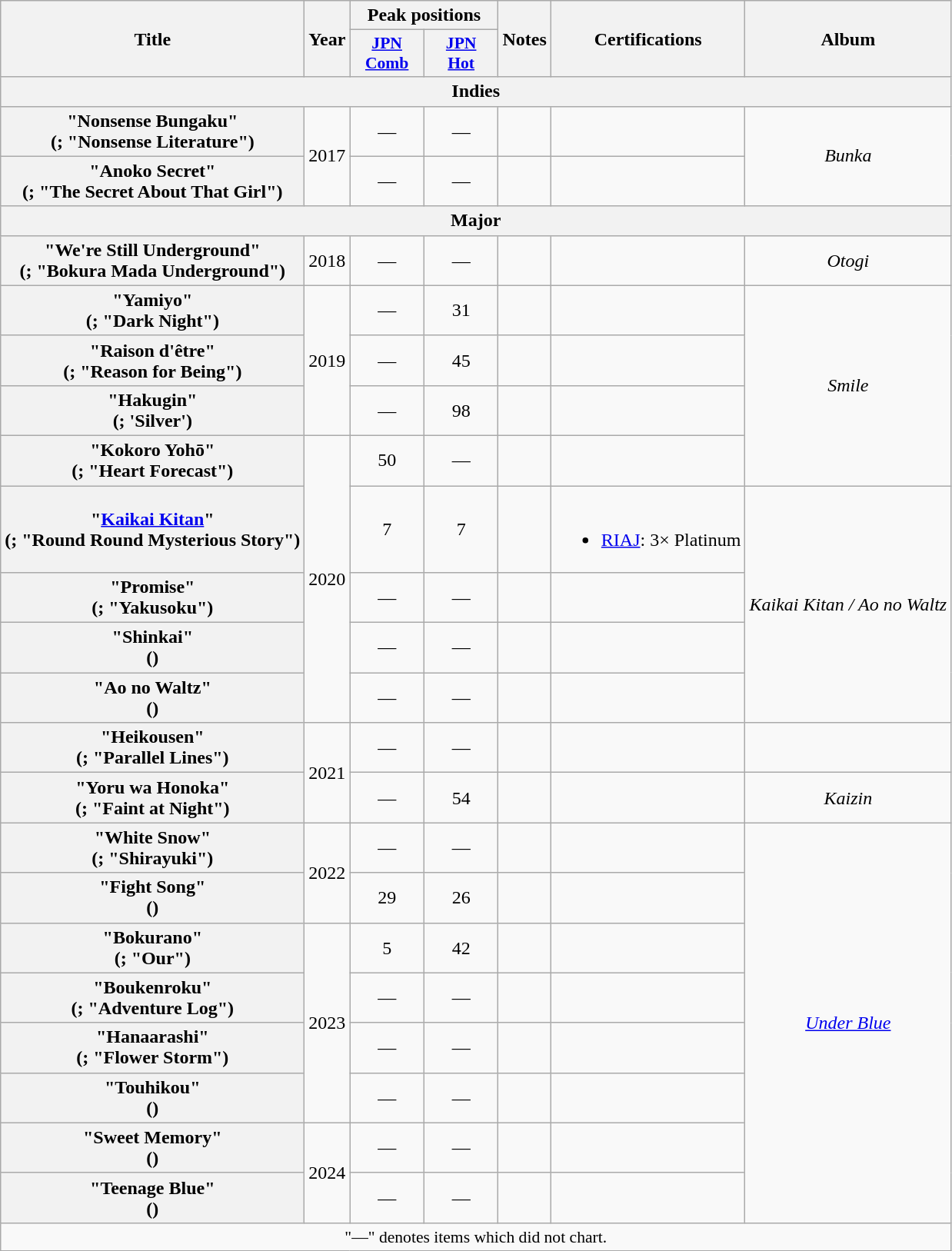<table class="wikitable plainrowheaders">
<tr>
<th scope="col" rowspan="2">Title</th>
<th scope="col" rowspan="2">Year</th>
<th scope="col" colspan="2">Peak positions</th>
<th scope="col" rowspan="2">Notes</th>
<th rowspan="2">Certifications</th>
<th rowspan="2" scope="col">Album</th>
</tr>
<tr>
<th scope="col" style="width:4em;font-size:90%"><a href='#'>JPN<br>Comb</a><br></th>
<th scope="col" style="width:4em;font-size:90%"><a href='#'>JPN<br>Hot</a><br></th>
</tr>
<tr>
<th colspan="7">Indies</th>
</tr>
<tr>
<th scope="row">"Nonsense Bungaku"<br>(; "Nonsense Literature")</th>
<td rowspan="2" align="center">2017</td>
<td align="center">—</td>
<td align="center">—</td>
<td></td>
<td></td>
<td rowspan="2" align="center"><em>Bunka</em></td>
</tr>
<tr>
<th scope="row">"Anoko Secret"<br>(; "The Secret About That Girl")</th>
<td align="center">—</td>
<td align="center">—</td>
<td></td>
<td></td>
</tr>
<tr>
<th colspan="7">Major</th>
</tr>
<tr>
<th scope="row">"We're Still Underground"<br>(; "Bokura Mada Underground")</th>
<td align="center">2018</td>
<td align="center">—</td>
<td align="center">—</td>
<td></td>
<td></td>
<td align="center"><em>Otogi</em></td>
</tr>
<tr>
<th scope="row">"Yamiyo"<br>(; "Dark Night")</th>
<td rowspan="3" align="center">2019</td>
<td align="center">—</td>
<td align="center">31</td>
<td></td>
<td></td>
<td rowspan="4" align="center"><em>Smile</em></td>
</tr>
<tr>
<th scope="row">"Raison d'être"<br>(; "Reason for Being")</th>
<td align="center">—</td>
<td align="center">45</td>
<td></td>
<td></td>
</tr>
<tr>
<th scope="row">"Hakugin"<br>(; 'Silver')</th>
<td align="center">—</td>
<td align="center">98</td>
<td></td>
<td></td>
</tr>
<tr>
<th scope="row">"Kokoro Yohō"<br>(; "Heart Forecast")</th>
<td rowspan="5" align="center">2020</td>
<td align="center">50</td>
<td align="center">—</td>
<td></td>
<td></td>
</tr>
<tr>
<th scope="row">"<a href='#'>Kaikai Kitan</a>"<br>(; "Round Round Mysterious Story")</th>
<td align="center">7</td>
<td align="center">7</td>
<td></td>
<td><br><ul><li><a href='#'>RIAJ</a>: 3× Platinum </li></ul></td>
<td rowspan="4" align="center"><em>Kaikai Kitan / Ao no Waltz</em></td>
</tr>
<tr>
<th scope="row">"Promise"<br>(; "Yakusoku")</th>
<td align="center">—</td>
<td align="center">—</td>
<td></td>
<td></td>
</tr>
<tr>
<th scope="row">"Shinkai"<br>()</th>
<td align="center">—</td>
<td align="center">—</td>
<td></td>
<td></td>
</tr>
<tr>
<th scope="row">"Ao no Waltz"<br>()</th>
<td align="center">—</td>
<td align="center">—</td>
<td></td>
<td></td>
</tr>
<tr>
<th scope="row">"Heikousen"<br>(; "Parallel Lines")</th>
<td rowspan="2" align="center">2021</td>
<td align="center">—</td>
<td align="center">—</td>
<td></td>
<td></td>
<td></td>
</tr>
<tr>
<th scope="row">"Yoru wa Honoka"<br>(; "Faint at Night")</th>
<td align="center">—</td>
<td align="center">54</td>
<td></td>
<td></td>
<td align="center"><em>Kaizin</em></td>
</tr>
<tr>
<th scope="row">"White Snow"<br>(; "Shirayuki")</th>
<td rowspan="2" align="center">2022</td>
<td align="center">—</td>
<td align="center">—</td>
<td></td>
<td></td>
<td rowspan="8" align="center"><em><a href='#'>Under Blue</a></em></td>
</tr>
<tr>
<th scope="row">"Fight Song"<br>()</th>
<td align="center">29</td>
<td align="center">26</td>
<td></td>
<td></td>
</tr>
<tr>
<th scope="row">"Bokurano"<br>(; "Our")</th>
<td rowspan="4" align="center">2023</td>
<td align="center">5</td>
<td align="center">42</td>
<td></td>
<td></td>
</tr>
<tr>
<th scope="row">"Boukenroku"<br>(; "Adventure Log")</th>
<td align="center">—</td>
<td align="center">—</td>
<td></td>
<td></td>
</tr>
<tr>
<th scope="row">"Hanaarashi"<br>(; "Flower Storm")</th>
<td align="center">—</td>
<td align="center">—</td>
<td></td>
<td></td>
</tr>
<tr>
<th scope="row">"Touhikou"<br>()</th>
<td align="center">—</td>
<td align="center">—</td>
<td></td>
<td></td>
</tr>
<tr>
<th scope="row">"Sweet Memory"<br>()</th>
<td rowspan="2" align="center">2024</td>
<td align="center">—</td>
<td align="center">—</td>
<td></td>
<td></td>
</tr>
<tr>
<th scope="row">"Teenage Blue"<br>()</th>
<td align="center">—</td>
<td align="center">—</td>
<td></td>
<td></td>
</tr>
<tr>
<td colspan="7" align="center" style="font-size:90%;">"—" denotes items which did not chart.</td>
</tr>
</table>
